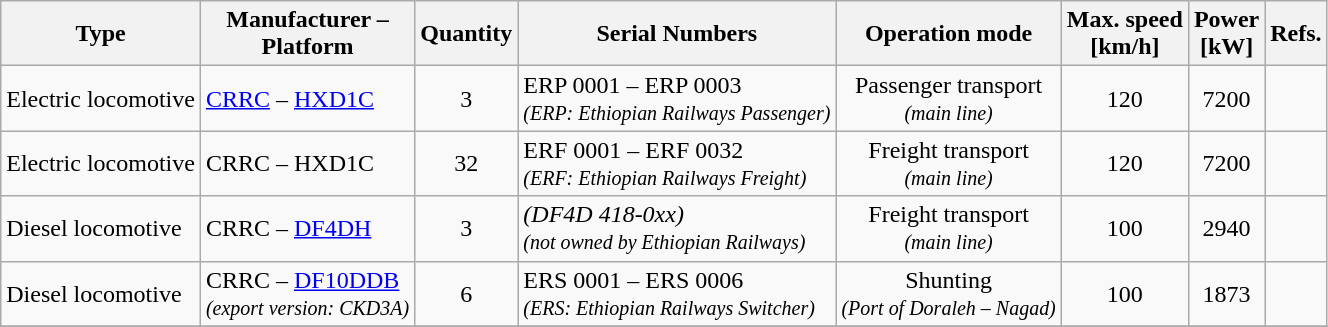<table class="wikitable">
<tr>
<th>Type</th>
<th>Manufacturer –<br>Platform</th>
<th>Quantity</th>
<th>Serial Numbers</th>
<th>Operation mode</th>
<th>Max. speed<br>[km/h]</th>
<th>Power<br> [kW]</th>
<th>Refs.</th>
</tr>
<tr>
<td>Electric locomotive</td>
<td><a href='#'>CRRC</a> – <a href='#'>HXD1C</a></td>
<td align=center>3</td>
<td>ERP 0001 – ERP 0003<br><small><em>(ERP: Ethiopian Railways Passenger)</em></small></td>
<td align=center>Passenger transport<br><small><em>(main line)</em></small></td>
<td align=center>120</td>
<td align=center>7200</td>
<td></td>
</tr>
<tr>
<td>Electric locomotive</td>
<td>CRRC – HXD1C</td>
<td align=center>32</td>
<td>ERF 0001 – ERF 0032<br><small><em>(ERF: Ethiopian Railways Freight)</em></small></td>
<td align=center>Freight transport<br><small><em>(main line)</em></small></td>
<td align=center>120</td>
<td align=center>7200</td>
<td></td>
</tr>
<tr>
<td>Diesel locomotive</td>
<td>CRRC – <a href='#'>DF4DH</a></td>
<td align=center>3</td>
<td><em>(DF4D 418-0xx)</em><br><small><em>(not owned by Ethiopian Railways)</em></small></td>
<td align=center>Freight transport<br><small><em>(main line)</em></small></td>
<td align=center>100</td>
<td align=center>2940</td>
<td></td>
</tr>
<tr>
<td>Diesel locomotive</td>
<td>CRRC – <a href='#'>DF10DDB</a><br><small><em>(export version: CKD3A)</em></small></td>
<td align=center>6</td>
<td>ERS 0001 – ERS 0006<br><small><em>(ERS: Ethiopian Railways Switcher)</em></small></td>
<td align=center>Shunting<br><small><em>(Port of Doraleh – Nagad)</em></small></td>
<td align=center>100</td>
<td align=center>1873</td>
<td></td>
</tr>
<tr>
</tr>
</table>
